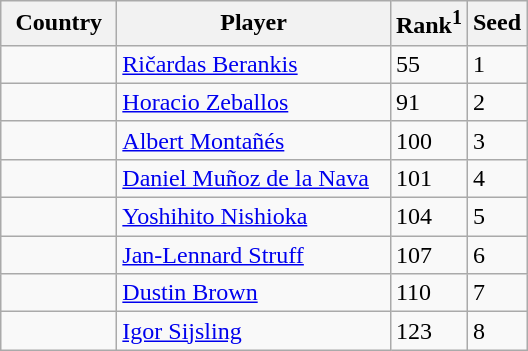<table class="sortable wikitable">
<tr>
<th width="70">Country</th>
<th width="175">Player</th>
<th>Rank<sup>1</sup></th>
<th>Seed</th>
</tr>
<tr>
<td></td>
<td><a href='#'>Ričardas Berankis</a></td>
<td>55</td>
<td>1</td>
</tr>
<tr>
<td></td>
<td><a href='#'>Horacio Zeballos</a></td>
<td>91</td>
<td>2</td>
</tr>
<tr>
<td></td>
<td><a href='#'>Albert Montañés</a></td>
<td>100</td>
<td>3</td>
</tr>
<tr>
<td></td>
<td><a href='#'>Daniel Muñoz de la Nava</a></td>
<td>101</td>
<td>4</td>
</tr>
<tr>
<td></td>
<td><a href='#'>Yoshihito Nishioka</a></td>
<td>104</td>
<td>5</td>
</tr>
<tr>
<td></td>
<td><a href='#'>Jan-Lennard Struff</a></td>
<td>107</td>
<td>6</td>
</tr>
<tr>
<td></td>
<td><a href='#'>Dustin Brown</a></td>
<td>110</td>
<td>7</td>
</tr>
<tr>
<td></td>
<td><a href='#'>Igor Sijsling</a></td>
<td>123</td>
<td>8</td>
</tr>
</table>
